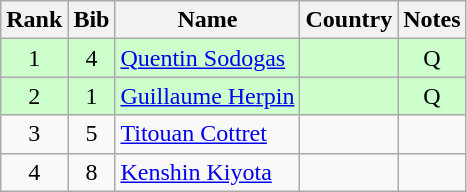<table class="wikitable" style="text-align:center;">
<tr>
<th>Rank</th>
<th>Bib</th>
<th>Name</th>
<th>Country</th>
<th>Notes</th>
</tr>
<tr bgcolor=ccffcc>
<td>1</td>
<td>4</td>
<td align=left><a href='#'>Quentin Sodogas</a></td>
<td align=left></td>
<td>Q</td>
</tr>
<tr bgcolor=ccffcc>
<td>2</td>
<td>1</td>
<td align=left><a href='#'>Guillaume Herpin</a></td>
<td align=left></td>
<td>Q</td>
</tr>
<tr>
<td>3</td>
<td>5</td>
<td align=left><a href='#'>Titouan Cottret</a></td>
<td align=left></td>
<td></td>
</tr>
<tr>
<td>4</td>
<td>8</td>
<td align=left><a href='#'>Kenshin Kiyota</a></td>
<td align=left></td>
<td></td>
</tr>
</table>
